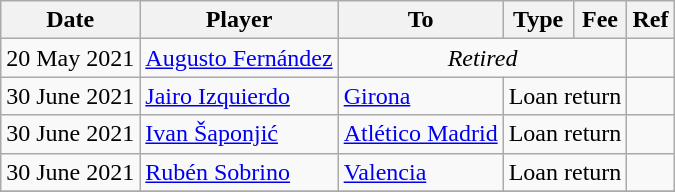<table class="wikitable">
<tr>
<th>Date</th>
<th>Player</th>
<th>To</th>
<th>Type</th>
<th>Fee</th>
<th>Ref</th>
</tr>
<tr>
<td>20 May 2021</td>
<td> <a href='#'>Augusto Fernández</a></td>
<td colspan=3 align=center><em>Retired</em></td>
<td align=center></td>
</tr>
<tr>
<td>30 June 2021</td>
<td> <a href='#'>Jairo Izquierdo</a></td>
<td><a href='#'>Girona</a></td>
<td align=center colspan=2>Loan return</td>
<td align=center></td>
</tr>
<tr>
<td>30 June 2021</td>
<td> <a href='#'>Ivan Šaponjić</a></td>
<td><a href='#'>Atlético Madrid</a></td>
<td align=center colspan=2>Loan return</td>
<td align=center></td>
</tr>
<tr>
<td>30 June 2021</td>
<td> <a href='#'>Rubén Sobrino</a></td>
<td><a href='#'>Valencia</a></td>
<td align=center colspan=2>Loan return</td>
<td align=center></td>
</tr>
<tr>
</tr>
</table>
